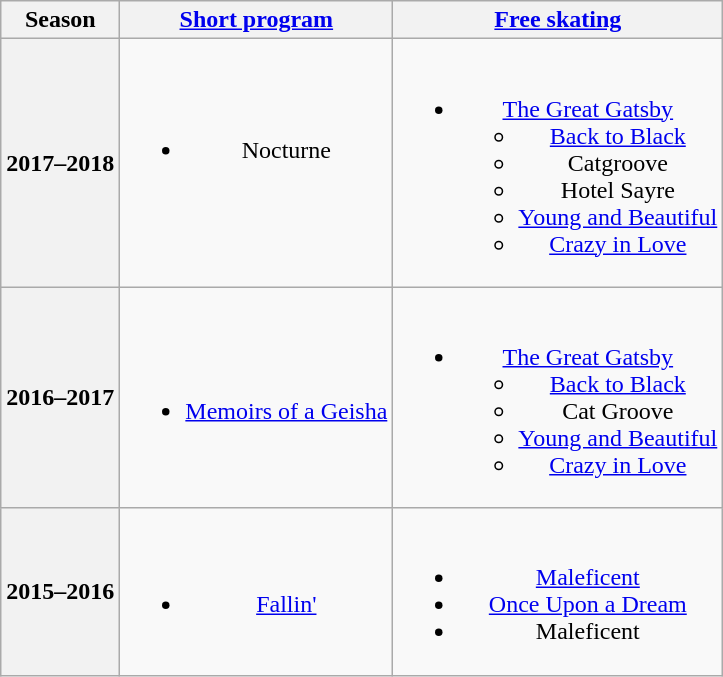<table class=wikitable style=text-align:center>
<tr>
<th>Season</th>
<th><a href='#'>Short program</a></th>
<th><a href='#'>Free skating</a></th>
</tr>
<tr>
<th>2017–2018 <br></th>
<td><br><ul><li>Nocturne <br> <br> <br></li></ul></td>
<td><br><ul><li><a href='#'>The Great Gatsby</a><ul><li><a href='#'>Back to Black</a> <br></li><li>Catgroove <br> </li><li>Hotel Sayre <br></li><li><a href='#'>Young and Beautiful</a> <br></li><li><a href='#'>Crazy in Love</a></li></ul></li></ul></td>
</tr>
<tr>
<th>2016–2017 <br></th>
<td><br><ul><li><a href='#'>Memoirs of a Geisha</a> <br></li></ul></td>
<td><br><ul><li><a href='#'>The Great Gatsby</a><ul><li><a href='#'>Back to Black</a> <br></li><li>Cat Groove <br> </li><li><a href='#'>Young and Beautiful</a> <br></li><li><a href='#'>Crazy in Love</a> <br></li></ul></li></ul></td>
</tr>
<tr>
<th>2015–2016 <br></th>
<td><br><ul><li><a href='#'>Fallin'</a> <br></li></ul></td>
<td><br><ul><li><a href='#'>Maleficent</a> <br></li><li><a href='#'>Once Upon a Dream</a> <br></li><li>Maleficent <br></li></ul></td>
</tr>
</table>
